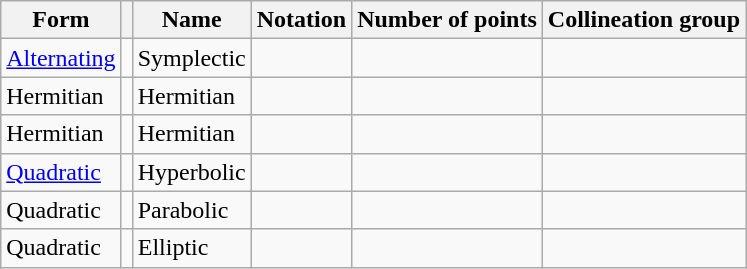<table class="wikitable">
<tr>
<th>Form</th>
<th></th>
<th>Name</th>
<th>Notation</th>
<th>Number of points</th>
<th>Collineation group</th>
</tr>
<tr>
<td><a href='#'>Alternating</a></td>
<td></td>
<td>Symplectic</td>
<td></td>
<td></td>
<td></td>
</tr>
<tr>
<td>Hermitian</td>
<td></td>
<td>Hermitian</td>
<td></td>
<td></td>
<td></td>
</tr>
<tr>
<td>Hermitian</td>
<td></td>
<td>Hermitian</td>
<td></td>
<td></td>
<td></td>
</tr>
<tr>
<td><a href='#'>Quadratic</a></td>
<td></td>
<td>Hyperbolic</td>
<td></td>
<td></td>
<td></td>
</tr>
<tr>
<td>Quadratic</td>
<td></td>
<td>Parabolic</td>
<td></td>
<td></td>
<td></td>
</tr>
<tr>
<td>Quadratic</td>
<td></td>
<td>Elliptic</td>
<td></td>
<td></td>
<td></td>
</tr>
</table>
